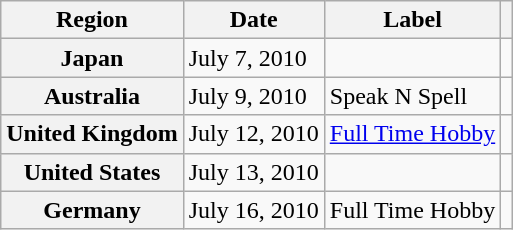<table class="wikitable plainrowheaders">
<tr>
<th scope="col">Region</th>
<th scope="col">Date</th>
<th scope="col">Label</th>
<th scope="col"></th>
</tr>
<tr>
<th scope="row">Japan</th>
<td>July 7, 2010</td>
<td></td>
<td align="center"></td>
</tr>
<tr>
<th scope="row">Australia</th>
<td>July 9, 2010</td>
<td>Speak N Spell</td>
<td align="center"></td>
</tr>
<tr>
<th scope="row">United Kingdom</th>
<td>July 12, 2010</td>
<td><a href='#'>Full Time Hobby</a></td>
<td align="center"></td>
</tr>
<tr>
<th scope="row">United States</th>
<td>July 13, 2010</td>
<td></td>
<td align="center"></td>
</tr>
<tr>
<th scope="row">Germany</th>
<td>July 16, 2010</td>
<td>Full Time Hobby</td>
<td align="center"></td>
</tr>
</table>
